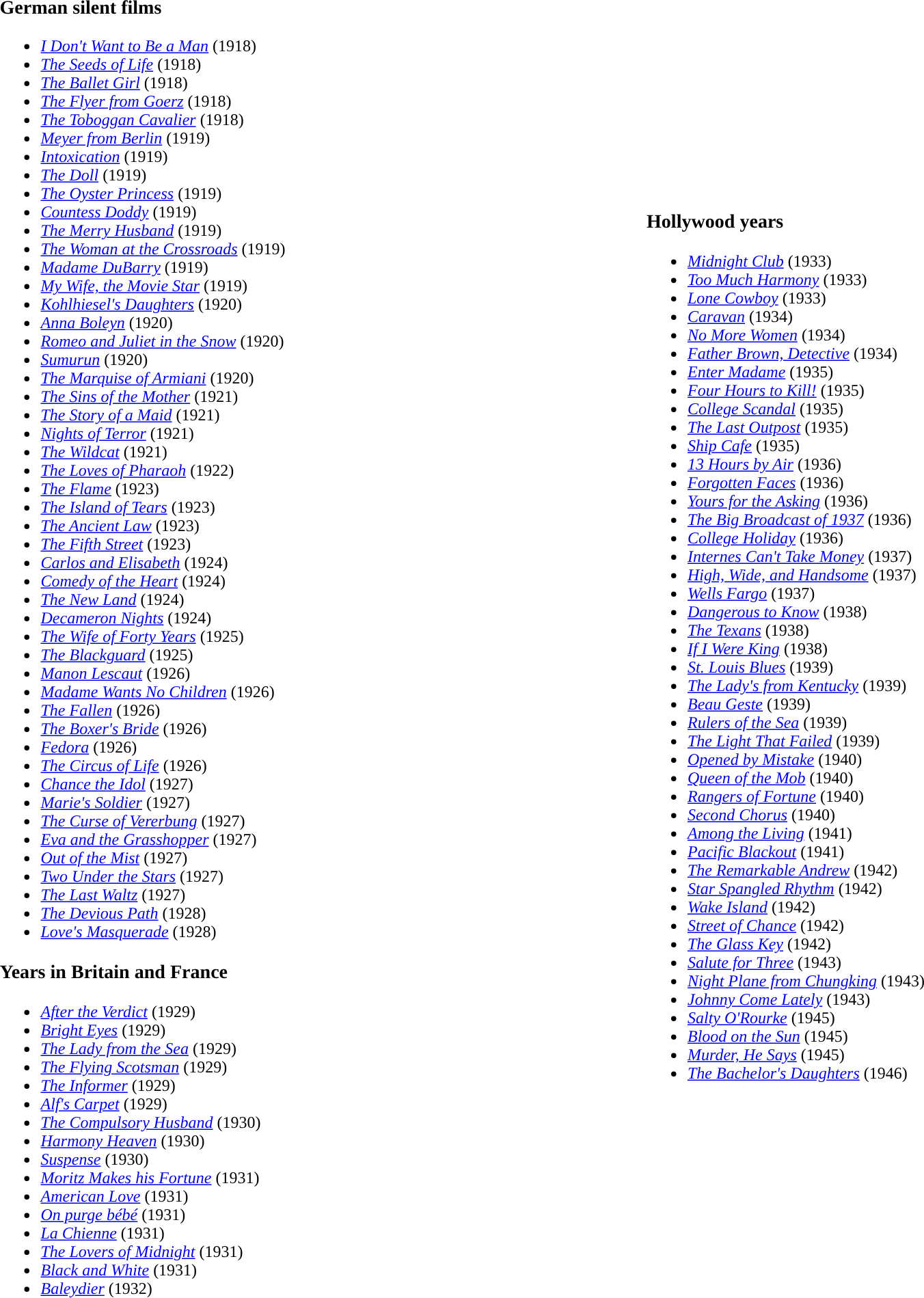<table width="100%" align="center">
<tr>
<td width="50% valign="top"><br><h3>German silent films</h3><ul><li><em><a href='#'>I Don't Want to Be a Man</a></em> (1918)</li><li><em><a href='#'>The Seeds of Life</a></em> (1918)</li><li><em><a href='#'>The Ballet Girl</a></em> (1918)</li><li><em><a href='#'>The Flyer from Goerz</a></em> (1918)</li><li><em><a href='#'>The Toboggan Cavalier</a></em> (1918)</li><li><em><a href='#'>Meyer from Berlin</a></em> (1919)</li><li><em><a href='#'>Intoxication</a></em> (1919)</li><li><em><a href='#'>The Doll</a></em> (1919)</li><li><em><a href='#'>The Oyster Princess</a></em> (1919)</li><li><em><a href='#'>Countess Doddy</a></em> (1919)</li><li><em><a href='#'>The Merry Husband</a></em> (1919)</li><li><em><a href='#'>The Woman at the Crossroads</a></em> (1919)</li><li><em><a href='#'>Madame DuBarry</a></em> (1919)</li><li><em><a href='#'>My Wife, the Movie Star</a></em> (1919)</li><li><em><a href='#'>Kohlhiesel's Daughters</a></em> (1920)</li><li><em><a href='#'>Anna Boleyn</a></em> (1920)</li><li><em><a href='#'>Romeo and Juliet in the Snow</a></em> (1920)</li><li><em><a href='#'>Sumurun</a></em> (1920)</li><li><em><a href='#'>The Marquise of Armiani</a></em> (1920)</li><li><em><a href='#'>The Sins of the Mother</a></em> (1921)</li><li><em><a href='#'>The Story of a Maid</a></em> (1921)</li><li><em><a href='#'>Nights of Terror</a></em> (1921)</li><li><em><a href='#'>The Wildcat</a></em> (1921)</li><li><em><a href='#'>The Loves of Pharaoh</a></em> (1922)</li><li><em><a href='#'>The Flame</a></em> (1923)</li><li><em><a href='#'>The Island of Tears</a></em> (1923)</li><li><em><a href='#'>The Ancient Law</a></em> (1923)</li><li><em><a href='#'>The Fifth Street</a></em> (1923)</li><li><em><a href='#'>Carlos and Elisabeth</a></em> (1924)</li><li><em><a href='#'>Comedy of the Heart</a></em> (1924)</li><li><em><a href='#'>The New Land</a></em> (1924)</li><li><em><a href='#'>Decameron Nights</a></em> (1924)</li><li><em><a href='#'>The Wife of Forty Years</a></em> (1925)</li><li><em><a href='#'>The Blackguard</a></em> (1925)</li><li><em><a href='#'>Manon Lescaut</a></em> (1926)</li><li><em><a href='#'>Madame Wants No Children</a></em> (1926)</li><li><em><a href='#'>The Fallen</a></em> (1926)</li><li><em><a href='#'>The Boxer's Bride</a></em> (1926)</li><li><em><a href='#'>Fedora</a></em> (1926)</li><li><em><a href='#'>The Circus of Life</a></em> (1926)</li><li><em><a href='#'>Chance the Idol</a></em> (1927)</li><li><em><a href='#'>Marie's Soldier</a></em> (1927)</li><li><em><a href='#'>The Curse of Vererbung</a></em> (1927)</li><li><em><a href='#'>Eva and the Grasshopper</a></em> (1927)</li><li><em><a href='#'>Out of the Mist</a></em> (1927)</li><li><em><a href='#'>Two Under the Stars</a></em> (1927)</li><li><em><a href='#'>The Last Waltz</a></em> (1927)</li><li><em><a href='#'>The Devious Path</a></em> (1928)</li><li><em><a href='#'>Love's Masquerade</a></em> (1928)</li></ul><h3>Years in Britain and France</h3><ul><li><em><a href='#'>After the Verdict</a></em> (1929)</li><li><em><a href='#'>Bright Eyes</a></em> (1929)</li><li><em><a href='#'>The Lady from the Sea</a></em> (1929)</li><li><em><a href='#'>The Flying Scotsman</a></em> (1929)</li><li><em><a href='#'>The Informer</a></em> (1929)</li><li><em><a href='#'>Alf's Carpet</a></em> (1929)</li><li><em><a href='#'>The Compulsory Husband</a></em> (1930)</li><li><em><a href='#'>Harmony Heaven</a></em> (1930)</li><li><em><a href='#'>Suspense</a></em> (1930)</li><li><em><a href='#'>Moritz Makes his Fortune</a></em> (1931)</li><li><em><a href='#'>American Love</a></em> (1931)</li><li><em><a href='#'>On purge bébé</a></em> (1931)</li><li><em><a href='#'>La Chienne</a></em> (1931)</li><li><em><a href='#'>The Lovers of Midnight</a></em> (1931)</li><li><em><a href='#'>Black and White</a></em> (1931)</li><li><em><a href='#'>Baleydier</a></em> (1932)</li></ul></td>
<td width="50% valign="top"><br><h3>Hollywood years</h3><ul><li><em><a href='#'>Midnight Club</a></em> (1933)</li><li><em><a href='#'>Too Much Harmony</a></em> (1933)</li><li><em><a href='#'>Lone Cowboy</a></em> (1933)</li><li><em><a href='#'>Caravan</a></em> (1934)</li><li><em><a href='#'>No More Women</a></em> (1934)</li><li><em><a href='#'>Father Brown, Detective</a></em> (1934)</li><li><em><a href='#'>Enter Madame</a></em> (1935)</li><li><em><a href='#'>Four Hours to Kill!</a></em> (1935)</li><li><em><a href='#'>College Scandal</a></em> (1935)</li><li><em><a href='#'>The Last Outpost</a></em> (1935)</li><li><em><a href='#'>Ship Cafe</a></em> (1935)</li><li><em><a href='#'>13 Hours by Air</a></em> (1936)</li><li><em><a href='#'>Forgotten Faces</a></em> (1936)</li><li><em><a href='#'>Yours for the Asking</a></em> (1936)</li><li><em><a href='#'>The Big Broadcast of 1937</a></em> (1936)</li><li><em><a href='#'>College Holiday</a></em> (1936)</li><li><em><a href='#'>Internes Can't Take Money</a></em> (1937)</li><li><em><a href='#'>High, Wide, and Handsome</a></em> (1937)</li><li><em><a href='#'>Wells Fargo</a></em> (1937)</li><li><em><a href='#'>Dangerous to Know</a></em> (1938)</li><li><em><a href='#'>The Texans</a></em> (1938)</li><li><em><a href='#'>If I Were King</a></em> (1938)</li><li><em><a href='#'>St. Louis Blues</a></em> (1939)</li><li><em><a href='#'>The Lady's from Kentucky</a></em> (1939)</li><li><em><a href='#'>Beau Geste</a></em> (1939)</li><li><em><a href='#'>Rulers of the Sea</a></em> (1939)</li><li><em><a href='#'>The Light That Failed</a></em> (1939)</li><li><em><a href='#'>Opened by Mistake</a></em> (1940)</li><li><em><a href='#'>Queen of the Mob</a></em> (1940)</li><li><em><a href='#'>Rangers of Fortune</a></em> (1940)</li><li><em><a href='#'>Second Chorus</a></em> (1940)</li><li><em><a href='#'>Among the Living</a></em> (1941)</li><li><em><a href='#'>Pacific Blackout</a></em> (1941)</li><li><em><a href='#'>The Remarkable Andrew</a></em> (1942)</li><li><em><a href='#'>Star Spangled Rhythm</a></em> (1942)</li><li><em><a href='#'>Wake Island</a></em> (1942)</li><li><em><a href='#'>Street of Chance</a></em> (1942)</li><li><em><a href='#'>The Glass Key</a></em> (1942)</li><li><em><a href='#'>Salute for Three</a></em> (1943)</li><li><em><a href='#'>Night Plane from Chungking</a></em> (1943)</li><li><em><a href='#'>Johnny Come Lately</a></em> (1943)</li><li><em><a href='#'>Salty O'Rourke</a></em> (1945)</li><li><em><a href='#'>Blood on the Sun</a></em> (1945)</li><li><em><a href='#'>Murder, He Says</a></em> (1945)</li><li><em><a href='#'>The Bachelor's Daughters</a></em> (1946)</li></ul></td>
</tr>
</table>
